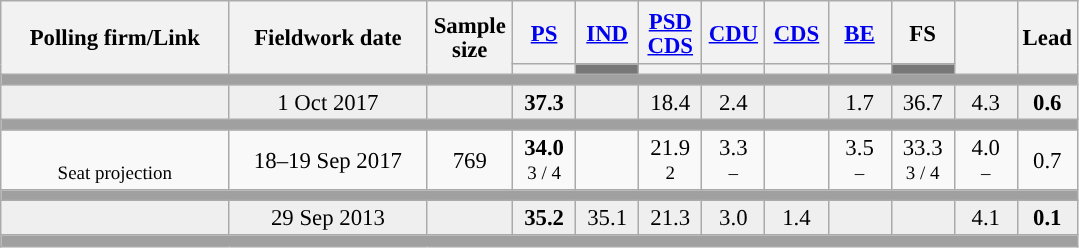<table class="wikitable collapsible sortable" style="text-align:center; font-size:95%; line-height:16px;">
<tr style="height:42px;">
<th style="width:145px;" rowspan="2">Polling firm/Link</th>
<th style="width:125px;" rowspan="2">Fieldwork date</th>
<th class="unsortable" style="width:50px;" rowspan="2">Sample size</th>
<th class="unsortable" style="width:35px;"><a href='#'>PS</a></th>
<th class="unsortable" style="width:35px;"><a href='#'>IND</a></th>
<th class="unsortable" style="width:35px;"><a href='#'>PSD</a><br><a href='#'>CDS</a></th>
<th class="unsortable" style="width:35px;"><a href='#'>CDU</a></th>
<th class="unsortable" style="width:35px;"><a href='#'>CDS</a></th>
<th class="unsortable" style="width:35px;"><a href='#'>BE</a></th>
<th class="unsortable" style="width:35px;">FS</th>
<th class="unsortable" style="width:35px;" rowspan="2"></th>
<th class="unsortable" style="width:30px;" rowspan="2">Lead</th>
</tr>
<tr>
<th class="unsortable" style="color:inherit;background:"></th>
<th class="unsortable" style="color:inherit;background:#777777;"></th>
<th class="unsortable" style="color:inherit;background:"></th>
<th class="unsortable" style="color:inherit;background:"></th>
<th class="unsortable" style="color:inherit;background:"></th>
<th class="unsortable" style="color:inherit;background:"></th>
<th class="unsortable" style="color:inherit;background:#777777;"></th>
</tr>
<tr>
<td colspan="12" style="background:#A0A0A0"></td>
</tr>
<tr style="background:#EFEFEF;">
<td><strong></strong></td>
<td data-sort-value="2019-10-06">1 Oct 2017</td>
<td></td>
<td><strong>37.3</strong><br></td>
<td></td>
<td>18.4<br></td>
<td>2.4<br></td>
<td></td>
<td>1.7<br></td>
<td>36.7<br></td>
<td>4.3</td>
<td style="background:"><strong>0.6</strong></td>
</tr>
<tr>
<td colspan="12" style="background:#A0A0A0"></td>
</tr>
<tr>
<td align="center"><br><small>Seat projection</small></td>
<td align="center">18–19 Sep 2017</td>
<td>769</td>
<td align="center" ><strong>34.0</strong><br><small>3 / 4</small></td>
<td></td>
<td align="center">21.9<br><small>2</small></td>
<td align="center">3.3<br><small>–</small></td>
<td align="center"></td>
<td align="center">3.5<br><small>–</small></td>
<td align="center">33.3<br><small>3 / 4</small></td>
<td align="center">4.0<br><small>–</small></td>
<td style="background:">0.7</td>
</tr>
<tr>
<td colspan="12" style="background:#A0A0A0"></td>
</tr>
<tr style="background:#EFEFEF;">
<td><strong></strong></td>
<td data-sort-value="2019-10-06">29 Sep 2013</td>
<td></td>
<td><strong>35.2</strong><br></td>
<td>35.1<br></td>
<td>21.3<br></td>
<td>3.0<br></td>
<td>1.4<br></td>
<td></td>
<td></td>
<td>4.1</td>
<td style="background:"><strong>0.1</strong></td>
</tr>
<tr>
<td colspan="12" style="background:#A0A0A0"></td>
</tr>
</table>
